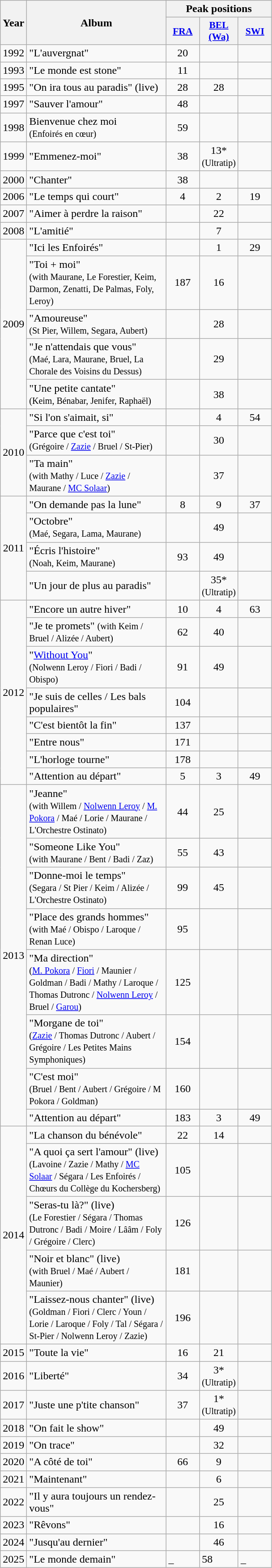<table class="wikitable">
<tr>
<th align="center" rowspan="2" width="10">Year</th>
<th align="center" rowspan="2" width="200">Album</th>
<th align="center" colspan="3" width="20">Peak positions</th>
</tr>
<tr>
<th scope="col" style="width:3em;font-size:90%;"><a href='#'>FRA</a><br></th>
<th scope="col" style="width:3em;font-size:90%;"><a href='#'>BEL<br>(Wa)</a><br></th>
<th scope="col" style="width:3em;font-size:90%;"><a href='#'>SWI</a><br></th>
</tr>
<tr>
<td style="text-align:center;">1992</td>
<td>"L'auvergnat"</td>
<td style="text-align:center;">20</td>
<td style="text-align:center;"></td>
<td style="text-align:center;"></td>
</tr>
<tr>
<td style="text-align:center;">1993</td>
<td>"Le monde est stone"</td>
<td style="text-align:center;">11</td>
<td style="text-align:center;"></td>
<td style="text-align:center;"></td>
</tr>
<tr>
<td style="text-align:center;">1995</td>
<td>"On ira tous au paradis" (live)</td>
<td style="text-align:center;">28</td>
<td style="text-align:center;">28</td>
<td style="text-align:center;"></td>
</tr>
<tr>
<td style="text-align:center;">1997</td>
<td>"Sauver l'amour"</td>
<td style="text-align:center;">48</td>
<td style="text-align:center;"></td>
<td style="text-align:center;"></td>
</tr>
<tr>
<td style="text-align:center;">1998</td>
<td>Bienvenue chez moi <br><small>(Enfoirés en cœur)</small></td>
<td style="text-align:center;">59</td>
<td style="text-align:center;"></td>
<td style="text-align:center;"></td>
</tr>
<tr>
<td style="text-align:center;">1999</td>
<td>"Emmenez-moi"</td>
<td style="text-align:center;">38</td>
<td style="text-align:center;">13*<br><small>(Ultratip)</small></td>
<td style="text-align:center;"></td>
</tr>
<tr>
<td style="text-align:center;">2000</td>
<td>"Chanter"</td>
<td style="text-align:center;">38</td>
<td style="text-align:center;"></td>
<td style="text-align:center;"></td>
</tr>
<tr>
<td style="text-align:center;">2006</td>
<td>"Le temps qui court"</td>
<td style="text-align:center;">4</td>
<td style="text-align:center;">2</td>
<td style="text-align:center;">19</td>
</tr>
<tr>
<td style="text-align:center;">2007</td>
<td>"Aimer à perdre la raison"</td>
<td style="text-align:center;"></td>
<td style="text-align:center;">22</td>
<td style="text-align:center;"></td>
</tr>
<tr>
<td style="text-align:center;">2008</td>
<td>"L'amitié"</td>
<td style="text-align:center;"></td>
<td style="text-align:center;">7</td>
<td style="text-align:center;"></td>
</tr>
<tr>
<td style="text-align:center;" rowspan=5>2009</td>
<td>"Ici les Enfoirés"</td>
<td style="text-align:center;"></td>
<td style="text-align:center;">1</td>
<td style="text-align:center;">29</td>
</tr>
<tr>
<td>"Toi + moi" <br><small>(with Maurane, Le Forestier, Keim, Darmon, Zenatti, De Palmas, Foly, Leroy)</small></td>
<td style="text-align:center;">187</td>
<td style="text-align:center;">16</td>
<td style="text-align:center;"></td>
</tr>
<tr>
<td>"Amoureuse"<br><small>(St Pier, Willem, Segara, Aubert)</small></td>
<td style="text-align:center;"></td>
<td style="text-align:center;">28</td>
<td style="text-align:center;"></td>
</tr>
<tr>
<td>"Je n'attendais que vous" <br><small>(Maé, Lara, Maurane, Bruel, La Chorale des Voisins du Dessus)</small></td>
<td style="text-align:center;"></td>
<td style="text-align:center;">29</td>
<td style="text-align:center;"></td>
</tr>
<tr>
<td>"Une petite cantate" <br><small>(Keim, Bénabar, Jenifer, Raphaël)</small></td>
<td style="text-align:center;"></td>
<td style="text-align:center;">38</td>
<td style="text-align:center;"></td>
</tr>
<tr>
<td style="text-align:center;" rowspan=3>2010</td>
<td>"Si l'on s'aimait, si"</td>
<td style="text-align:center;"></td>
<td style="text-align:center;">4</td>
<td style="text-align:center;">54</td>
</tr>
<tr>
<td>"Parce que c'est toi" <br><small>(Grégoire / <a href='#'>Zazie</a> / Bruel / St-Pier)</small></td>
<td style="text-align:center;"></td>
<td style="text-align:center;">30</td>
<td style="text-align:center;"></td>
</tr>
<tr>
<td>"Ta main"<br><small>(with Mathy / Luce / <a href='#'>Zazie</a> / Maurane / <a href='#'>MC Solaar</a>)</small></td>
<td style="text-align:center;"></td>
<td style="text-align:center;">37</td>
<td style="text-align:center;"></td>
</tr>
<tr>
<td style="text-align:center;" rowspan=4>2011</td>
<td>"On demande pas la lune"</td>
<td style="text-align:center;">8</td>
<td style="text-align:center;">9</td>
<td style="text-align:center;">37</td>
</tr>
<tr>
<td>"Octobre" <br><small>(Maé, Segara, Lama, Maurane)</small></td>
<td style="text-align:center;"></td>
<td style="text-align:center;">49</td>
<td style="text-align:center;"></td>
</tr>
<tr>
<td>"Écris l'histoire" <br><small>(Noah, Keim, Maurane)</small></td>
<td style="text-align:center;">93</td>
<td style="text-align:center;">49</td>
<td style="text-align:center;"></td>
</tr>
<tr>
<td>"Un jour de plus au paradis"</td>
<td style="text-align:center;"></td>
<td style="text-align:center;">35*<br><small>(Ultratip)</small></td>
<td style="text-align:center;"></td>
</tr>
<tr>
<td style="text-align:center;" rowspan=8>2012</td>
<td>"Encore un autre hiver"</td>
<td style="text-align:center;">10</td>
<td style="text-align:center;">4</td>
<td style="text-align:center;">63</td>
</tr>
<tr>
<td>"Je te promets" <small>(with Keim / Bruel / Alizée / Aubert)</small></td>
<td style="text-align:center;">62</td>
<td style="text-align:center;">40</td>
<td style="text-align:center;"></td>
</tr>
<tr>
<td>"<a href='#'>Without You</a>" <br><small>(Nolwenn Leroy / Fiori / Badi / Obispo)</small></td>
<td style="text-align:center;">91</td>
<td style="text-align:center;">49</td>
<td style="text-align:center;"></td>
</tr>
<tr>
<td>"Je suis de celles / Les bals populaires"</td>
<td style="text-align:center;">104</td>
<td style="text-align:center;"></td>
<td style="text-align:center;"></td>
</tr>
<tr>
<td>"C'est bientôt la fin"</td>
<td style="text-align:center;">137</td>
<td style="text-align:center;"></td>
<td style="text-align:center;"></td>
</tr>
<tr>
<td>"Entre nous"</td>
<td style="text-align:center;">171</td>
<td style="text-align:center;"></td>
<td style="text-align:center;"></td>
</tr>
<tr>
<td>"L'horloge tourne"</td>
<td style="text-align:center;">178</td>
<td style="text-align:center;"></td>
<td style="text-align:center;"></td>
</tr>
<tr>
<td>"Attention au départ"</td>
<td style="text-align:center;">5</td>
<td style="text-align:center;">3</td>
<td style="text-align:center;">49</td>
</tr>
<tr>
<td style="text-align:center;" rowspan=8>2013</td>
<td>"Jeanne" <br><small>(with Willem / <a href='#'>Nolwenn Leroy</a> / <a href='#'>M. Pokora</a> / Maé / Lorie / Maurane / L'Orchestre Ostinato)</small></td>
<td style="text-align:center;">44</td>
<td style="text-align:center;">25</td>
<td style="text-align:center;"></td>
</tr>
<tr>
<td>"Someone Like You" <br><small>(with Maurane / Bent / Badi / Zaz)</small></td>
<td style="text-align:center;">55</td>
<td style="text-align:center;">43</td>
<td style="text-align:center;"></td>
</tr>
<tr>
<td>"Donne-moi le temps" <br><small>(Segara / St Pier / Keim / Alizée / L'Orchestre Ostinato)</small></td>
<td style="text-align:center;">99</td>
<td style="text-align:center;">45</td>
<td style="text-align:center;"></td>
</tr>
<tr>
<td>"Place des grands hommes" <br><small>(with Maé / Obispo / Laroque / Renan Luce)</small></td>
<td style="text-align:center;">95</td>
<td style="text-align:center;"></td>
<td style="text-align:center;"></td>
</tr>
<tr>
<td>"Ma direction"  <br><small>(<a href='#'>M. Pokora</a> / <a href='#'>Fiori</a> / Maunier / Goldman / Badi / Mathy / Laroque / Thomas Dutronc / <a href='#'>Nolwenn Leroy</a> / Bruel / <a href='#'>Garou</a>)</small></td>
<td style="text-align:center;">125</td>
<td style="text-align:center;"></td>
<td style="text-align:center;"></td>
</tr>
<tr>
<td>"Morgane de toi" <br><small>(<a href='#'>Zazie</a> / Thomas Dutronc / Aubert / Grégoire / Les Petites Mains Symphoniques)</small></td>
<td style="text-align:center;">154</td>
<td style="text-align:center;"></td>
<td style="text-align:center;"></td>
</tr>
<tr>
<td>"C'est moi" <br><small>(Bruel / Bent / Aubert / Grégoire / M Pokora / Goldman)</small></td>
<td style="text-align:center;">160</td>
<td style="text-align:center;"></td>
<td style="text-align:center;"></td>
</tr>
<tr>
<td>"Attention au départ"</td>
<td style="text-align:center;">183</td>
<td style="text-align:center;">3</td>
<td style="text-align:center;">49</td>
</tr>
<tr>
<td style="text-align:center;" rowspan=5>2014</td>
<td>"La chanson du bénévole"</td>
<td style="text-align:center;">22</td>
<td style="text-align:center;">14</td>
<td style="text-align:center;"></td>
</tr>
<tr>
<td>"A quoi ça sert l'amour" (live) <br><small>(Lavoine / Zazie / Mathy / <a href='#'>MC Solaar</a> / Ségara / Les Enfoirés / Chœurs du Collège du Kochersberg)</small></td>
<td style="text-align:center;">105</td>
<td style="text-align:center;"></td>
<td style="text-align:center;"></td>
</tr>
<tr>
<td>"Seras-tu là?" (live) <br><small>(Le Forestier / Ségara / Thomas Dutronc / Badi / Moire / Lââm / Foly / Grégoire / Clerc)</small></td>
<td style="text-align:center;">126</td>
<td style="text-align:center;"></td>
<td style="text-align:center;"></td>
</tr>
<tr>
<td>"Noir et blanc" (live) <br><small>(with Bruel / Maé / Aubert / Maunier)</small></td>
<td style="text-align:center;">181</td>
<td style="text-align:center;"></td>
<td style="text-align:center;"></td>
</tr>
<tr>
<td>"Laissez-nous chanter" (live) <br><small>(Goldman / Fiori / Clerc / Youn / Lorie / Laroque / Foly / Tal / Ségara / St-Pier / Nolwenn Leroy / Zazie)</small></td>
<td style="text-align:center;">196</td>
<td style="text-align:center;"></td>
<td style="text-align:center;"></td>
</tr>
<tr>
<td style="text-align:center;">2015</td>
<td>"Toute la vie"</td>
<td style="text-align:center;">16</td>
<td style="text-align:center;">21</td>
<td style="text-align:center;"></td>
</tr>
<tr>
<td style="text-align:center;">2016</td>
<td>"Liberté"</td>
<td style="text-align:center;">34</td>
<td style="text-align:center;">3*<br><small>(Ultratip)</small></td>
<td style="text-align:center;"></td>
</tr>
<tr>
<td style="text-align:center;">2017</td>
<td>"Juste une p'tite chanson"</td>
<td style="text-align:center;">37</td>
<td style="text-align:center;">1*<br><small>(Ultratip)</small></td>
<td style="text-align:center;"></td>
</tr>
<tr>
<td style="text-align:center;">2018</td>
<td>"On fait le show"</td>
<td style="text-align:center;"></td>
<td style="text-align:center;">49</td>
<td style="text-align:center;"></td>
</tr>
<tr>
<td style="text-align:center;">2019</td>
<td>"On trace"</td>
<td style="text-align:center;"></td>
<td style="text-align:center;">32</td>
<td style="text-align:center;"></td>
</tr>
<tr>
<td style="text-align:center;">2020</td>
<td>"A côté de toi"</td>
<td style="text-align:center;">66</td>
<td style="text-align:center;">9</td>
<td style="text-align:center;"></td>
</tr>
<tr>
<td style="text-align:center;">2021</td>
<td>"Maintenant"</td>
<td style="text-align:center;"></td>
<td style="text-align:center;">6</td>
<td style="text-align:center;"></td>
</tr>
<tr>
<td style="text-align:center;">2022</td>
<td>"Il y aura toujours un rendez-vous"</td>
<td style="text-align:center;"></td>
<td style="text-align:center;">25</td>
<td style="text-align:center;"></td>
</tr>
<tr>
<td style="text-align:center;">2023</td>
<td>"Rêvons"</td>
<td style="text-align:center;"></td>
<td style="text-align:center;">16</td>
<td style="text-align:center;"></td>
</tr>
<tr>
<td style="text-align:center;">2024</td>
<td>"Jusqu'au dernier"</td>
<td style="text-align:center;"></td>
<td style="text-align:center;">46</td>
<td style="text-align:center;"></td>
</tr>
<tr>
<td style="text-align:center;">2025</td>
<td>"Le monde demain"</td>
<td>_</td>
<td>58</td>
<td>_</td>
</tr>
</table>
